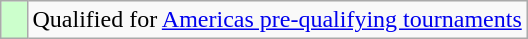<table class="wikitable" align=right>
<tr>
<td width="10" bgcolor="#ccffcc"></td>
<td>Qualified for <a href='#'>Americas pre-qualifying tournaments</a></td>
</tr>
</table>
